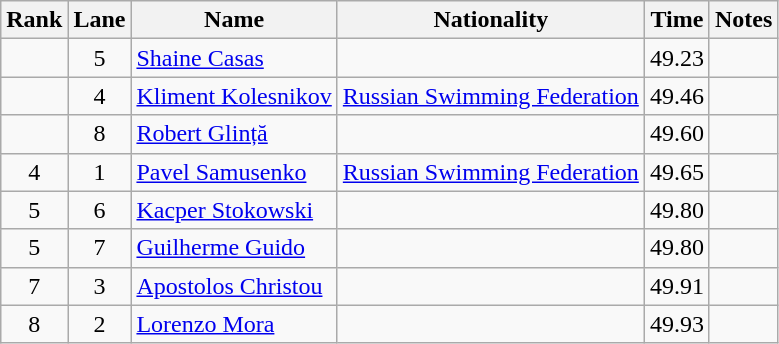<table class="wikitable sortable" style="text-align:center">
<tr>
<th>Rank</th>
<th>Lane</th>
<th>Name</th>
<th>Nationality</th>
<th>Time</th>
<th>Notes</th>
</tr>
<tr>
<td></td>
<td>5</td>
<td align=left><a href='#'>Shaine Casas</a></td>
<td align=left></td>
<td>49.23</td>
<td></td>
</tr>
<tr>
<td></td>
<td>4</td>
<td align=left><a href='#'>Kliment Kolesnikov</a></td>
<td align=left> <a href='#'>Russian Swimming Federation</a></td>
<td>49.46</td>
<td></td>
</tr>
<tr>
<td></td>
<td>8</td>
<td align=left><a href='#'>Robert Glință</a></td>
<td align=left></td>
<td>49.60</td>
<td></td>
</tr>
<tr>
<td>4</td>
<td>1</td>
<td align=left><a href='#'>Pavel Samusenko</a></td>
<td align=left> <a href='#'>Russian Swimming Federation</a></td>
<td>49.65</td>
<td></td>
</tr>
<tr>
<td>5</td>
<td>6</td>
<td align=left><a href='#'>Kacper Stokowski</a></td>
<td align=left></td>
<td>49.80</td>
<td></td>
</tr>
<tr>
<td>5</td>
<td>7</td>
<td align=left><a href='#'>Guilherme Guido</a></td>
<td align=left></td>
<td>49.80</td>
<td></td>
</tr>
<tr>
<td>7</td>
<td>3</td>
<td align=left><a href='#'>Apostolos Christou</a></td>
<td align=left></td>
<td>49.91</td>
<td></td>
</tr>
<tr>
<td>8</td>
<td>2</td>
<td align=left><a href='#'>Lorenzo Mora</a></td>
<td align=left></td>
<td>49.93</td>
<td></td>
</tr>
</table>
